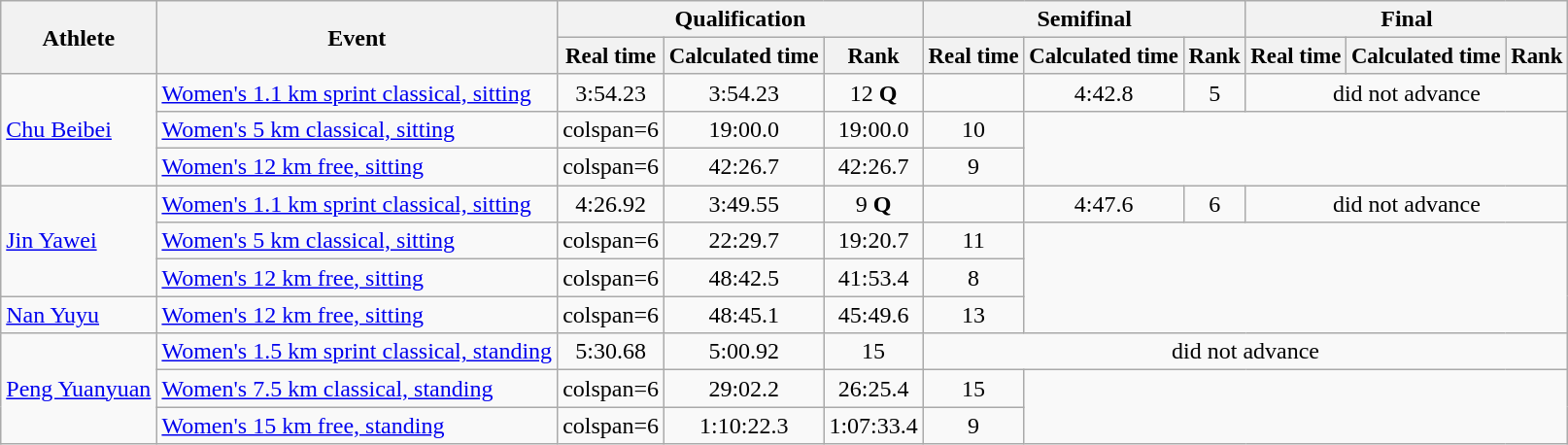<table class="wikitable" style="font-size:100%">
<tr>
<th rowspan="2">Athlete</th>
<th rowspan="2">Event</th>
<th colspan=3>Qualification</th>
<th colspan=3>Semifinal</th>
<th colspan=3>Final</th>
</tr>
<tr style="font-size:95%">
<th>Real time</th>
<th>Calculated time</th>
<th>Rank</th>
<th>Real time</th>
<th>Calculated time</th>
<th>Rank</th>
<th>Real time</th>
<th>Calculated time</th>
<th>Rank</th>
</tr>
<tr align=center>
<td align=left rowspan=3><a href='#'>Chu Beibei</a></td>
<td align=left><a href='#'>Women's 1.1 km sprint classical, sitting</a></td>
<td>3:54.23</td>
<td>3:54.23</td>
<td>12 <strong>Q</strong></td>
<td></td>
<td>4:42.8</td>
<td>5</td>
<td colspan=3>did not advance</td>
</tr>
<tr align=center>
<td align=left><a href='#'>Women's 5 km classical, sitting</a></td>
<td>colspan=6 </td>
<td>19:00.0</td>
<td>19:00.0</td>
<td>10</td>
</tr>
<tr align=center>
<td align=left><a href='#'>Women's 12 km free, sitting</a></td>
<td>colspan=6 </td>
<td>42:26.7</td>
<td>42:26.7</td>
<td>9</td>
</tr>
<tr align=center>
<td align=left rowspan=3><a href='#'>Jin Yawei</a></td>
<td align=left><a href='#'>Women's 1.1 km sprint classical, sitting</a></td>
<td>4:26.92</td>
<td>3:49.55</td>
<td>9 <strong>Q</strong></td>
<td></td>
<td>4:47.6</td>
<td>6</td>
<td colspan=3>did not advance</td>
</tr>
<tr align=center>
<td align=left><a href='#'>Women's 5 km classical, sitting</a></td>
<td>colspan=6 </td>
<td>22:29.7</td>
<td>19:20.7</td>
<td>11</td>
</tr>
<tr align=center>
<td align=left><a href='#'>Women's 12 km free, sitting</a></td>
<td>colspan=6 </td>
<td>48:42.5</td>
<td>41:53.4</td>
<td>8</td>
</tr>
<tr align=center>
<td align=left><a href='#'>Nan Yuyu</a></td>
<td align=left><a href='#'>Women's 12 km free, sitting</a></td>
<td>colspan=6 </td>
<td>48:45.1</td>
<td>45:49.6</td>
<td>13</td>
</tr>
<tr align=center>
<td align=left rowspan=3><a href='#'>Peng Yuanyuan</a></td>
<td align=left><a href='#'>Women's 1.5 km sprint classical, standing</a></td>
<td>5:30.68</td>
<td>5:00.92</td>
<td>15</td>
<td colspan=6>did not advance</td>
</tr>
<tr align=center>
<td align=left><a href='#'>Women's 7.5 km classical, standing</a></td>
<td>colspan=6 </td>
<td>29:02.2</td>
<td>26:25.4</td>
<td>15</td>
</tr>
<tr align=center>
<td align=left><a href='#'>Women's 15 km free, standing</a></td>
<td>colspan=6 </td>
<td>1:10:22.3</td>
<td>1:07:33.4</td>
<td>9</td>
</tr>
</table>
